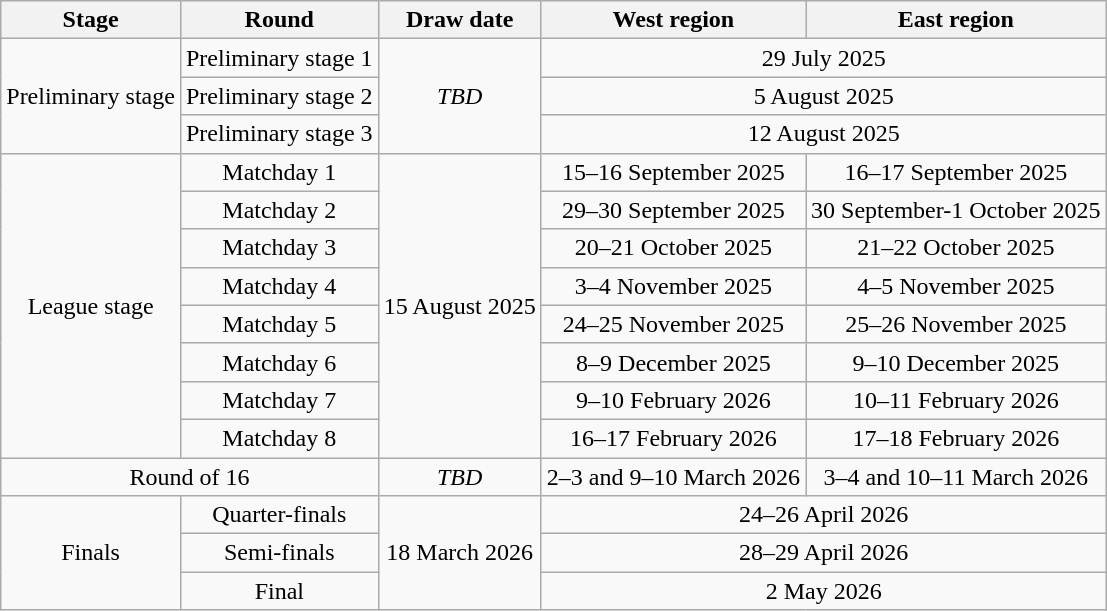<table class="wikitable" style="text-align:center">
<tr>
<th>Stage</th>
<th>Round</th>
<th>Draw date</th>
<th>West region</th>
<th>East region</th>
</tr>
<tr>
<td rowspan="3">Preliminary stage</td>
<td>Preliminary stage 1</td>
<td rowspan="3"><em>TBD</em></td>
<td colspan="2">29 July 2025</td>
</tr>
<tr>
<td>Preliminary stage 2</td>
<td colspan="2">5 August 2025</td>
</tr>
<tr>
<td>Preliminary stage 3</td>
<td colspan="2">12 August 2025</td>
</tr>
<tr>
<td rowspan=8>League stage</td>
<td>Matchday 1</td>
<td rowspan="8">15 August 2025</td>
<td>15–16 September 2025</td>
<td>16–17 September 2025</td>
</tr>
<tr>
<td>Matchday 2</td>
<td>29–30 September 2025</td>
<td>30 September-1 October 2025</td>
</tr>
<tr>
<td>Matchday 3</td>
<td>20–21 October 2025</td>
<td>21–22 October 2025</td>
</tr>
<tr>
<td>Matchday 4</td>
<td>3–4 November 2025</td>
<td>4–5 November 2025</td>
</tr>
<tr>
<td>Matchday 5</td>
<td>24–25 November 2025</td>
<td>25–26 November 2025</td>
</tr>
<tr>
<td>Matchday 6</td>
<td>8–9 December 2025</td>
<td>9–10 December 2025</td>
</tr>
<tr>
<td>Matchday 7</td>
<td>9–10 February 2026</td>
<td>10–11 February 2026</td>
</tr>
<tr>
<td>Matchday 8</td>
<td>16–17 February 2026</td>
<td>17–18 February 2026</td>
</tr>
<tr>
<td colspan=2>Round of 16</td>
<td><em>TBD</em></td>
<td>2–3 and 9–10 March 2026</td>
<td>3–4 and 10–11 March 2026</td>
</tr>
<tr>
<td rowspan=3>Finals</td>
<td>Quarter-finals</td>
<td rowspan=3>18 March 2026</td>
<td colspan=2>24–26 April 2026</td>
</tr>
<tr>
<td>Semi-finals</td>
<td colspan=2>28–29 April 2026</td>
</tr>
<tr>
<td>Final</td>
<td colspan="2">2 May 2026</td>
</tr>
</table>
